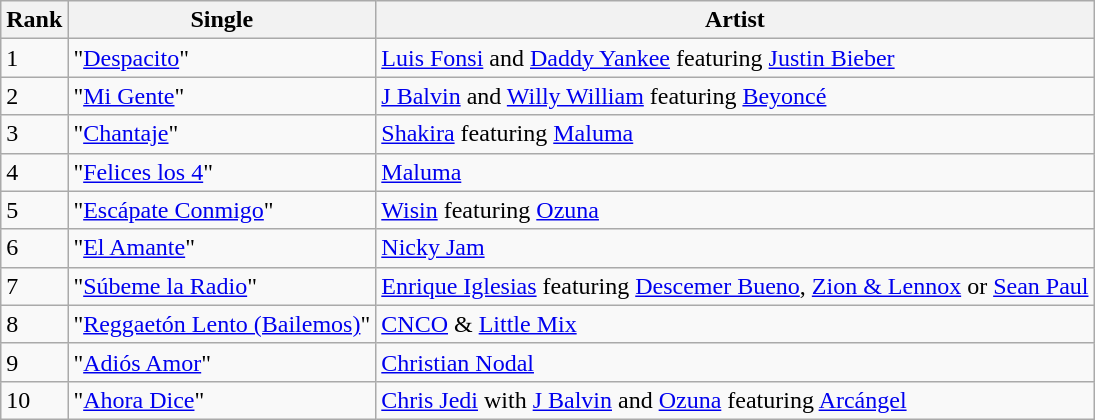<table class="wikitable sortable">
<tr>
<th>Rank</th>
<th>Single</th>
<th>Artist</th>
</tr>
<tr>
<td>1</td>
<td>"<a href='#'>Despacito</a>"</td>
<td><a href='#'>Luis Fonsi</a> and <a href='#'>Daddy Yankee</a> featuring <a href='#'>Justin Bieber</a></td>
</tr>
<tr>
<td>2</td>
<td>"<a href='#'>Mi Gente</a>"</td>
<td><a href='#'>J Balvin</a> and <a href='#'>Willy William</a> featuring <a href='#'>Beyoncé</a></td>
</tr>
<tr>
<td>3</td>
<td>"<a href='#'>Chantaje</a>"</td>
<td><a href='#'>Shakira</a> featuring <a href='#'>Maluma</a></td>
</tr>
<tr>
<td>4</td>
<td>"<a href='#'>Felices los 4</a>"</td>
<td><a href='#'>Maluma</a></td>
</tr>
<tr>
<td>5</td>
<td>"<a href='#'>Escápate Conmigo</a>"</td>
<td><a href='#'>Wisin</a> featuring <a href='#'>Ozuna</a></td>
</tr>
<tr>
<td>6</td>
<td>"<a href='#'>El Amante</a>"</td>
<td><a href='#'>Nicky Jam</a></td>
</tr>
<tr>
<td>7</td>
<td>"<a href='#'>Súbeme la Radio</a>"</td>
<td><a href='#'>Enrique Iglesias</a> featuring <a href='#'>Descemer Bueno</a>, <a href='#'>Zion & Lennox</a> or <a href='#'>Sean Paul</a></td>
</tr>
<tr>
<td>8</td>
<td>"<a href='#'>Reggaetón Lento (Bailemos)</a>"</td>
<td><a href='#'>CNCO</a> & <a href='#'>Little Mix</a></td>
</tr>
<tr>
<td>9</td>
<td>"<a href='#'>Adiós Amor</a>"</td>
<td><a href='#'>Christian Nodal</a></td>
</tr>
<tr>
<td>10</td>
<td>"<a href='#'>Ahora Dice</a>"</td>
<td><a href='#'>Chris Jedi</a> with <a href='#'>J Balvin</a> and <a href='#'>Ozuna</a> featuring <a href='#'>Arcángel</a></td>
</tr>
</table>
